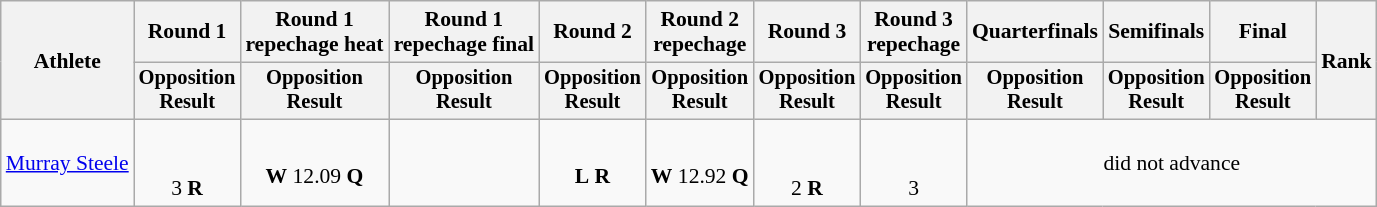<table class="wikitable" style="font-size:90%;text-align:center;">
<tr>
<th rowspan=2>Athlete</th>
<th>Round 1</th>
<th>Round 1<br>repechage heat</th>
<th>Round 1<br>repechage final</th>
<th>Round 2</th>
<th>Round 2<br>repechage</th>
<th>Round 3</th>
<th>Round 3<br>repechage</th>
<th>Quarterfinals</th>
<th>Semifinals</th>
<th>Final</th>
<th rowspan=2>Rank</th>
</tr>
<tr style="font-size:95%">
<th>Opposition<br>Result</th>
<th>Opposition<br>Result</th>
<th>Opposition<br>Result</th>
<th>Opposition<br>Result</th>
<th>Opposition<br>Result</th>
<th>Opposition<br>Result</th>
<th>Opposition<br>Result</th>
<th>Opposition<br>Result</th>
<th>Opposition<br>Result</th>
<th>Opposition<br>Result</th>
</tr>
<tr>
<td align=left><a href='#'>Murray Steele</a></td>
<td><br><br>3 <strong>R</strong></td>
<td><br><strong>W</strong> 12.09 <strong>Q</strong></td>
<td></td>
<td><br><strong>L</strong> <strong>R</strong></td>
<td><br><strong>W</strong> 12.92 <strong>Q</strong></td>
<td><br><br>2 <strong>R</strong></td>
<td><br><br>3</td>
<td colspan=4>did not advance</td>
</tr>
</table>
